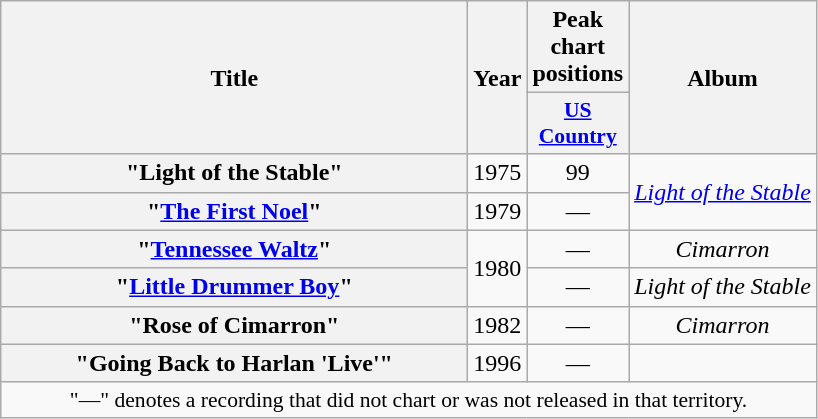<table class="wikitable plainrowheaders" style="text-align:center;" border="1">
<tr>
<th scope="col" rowspan="2" style="width:19em;">Title</th>
<th scope="col" rowspan="2">Year</th>
<th scope="col" colspan="1">Peak<br>chart<br>positions</th>
<th scope="col" rowspan="2">Album</th>
</tr>
<tr>
<th scope="col" style="width:3em;font-size:90%;"><a href='#'>US<br>Country</a><br></th>
</tr>
<tr>
<th scope="row">"Light of the Stable"</th>
<td>1975</td>
<td>99</td>
<td rowspan="2"><em><a href='#'>Light of the Stable</a></em></td>
</tr>
<tr>
<th scope="row">"<a href='#'>The First Noel</a>"</th>
<td>1979</td>
<td>—</td>
</tr>
<tr>
<th scope="row">"<a href='#'>Tennessee Waltz</a>"</th>
<td rowspan="2">1980</td>
<td>—</td>
<td><em>Cimarron</em></td>
</tr>
<tr>
<th scope="row">"<a href='#'>Little Drummer Boy</a>"</th>
<td>—</td>
<td><em>Light of the Stable</em></td>
</tr>
<tr>
<th scope="row">"Rose of Cimarron"</th>
<td>1982</td>
<td>—</td>
<td><em>Cimarron</em></td>
</tr>
<tr>
<th scope="row">"Going Back to Harlan 'Live'"</th>
<td>1996</td>
<td>—</td>
<td></td>
</tr>
<tr>
<td colspan="4" style="font-size:90%">"—" denotes a recording that did not chart or was not released in that territory.</td>
</tr>
</table>
